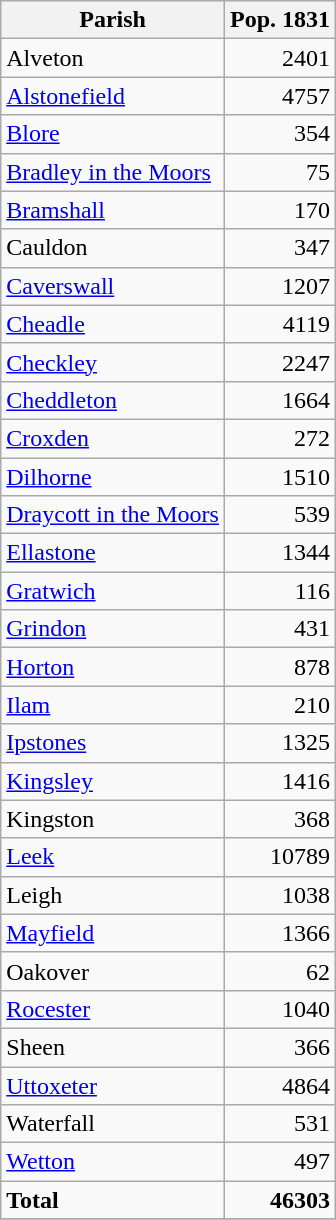<table class="wikitable">
<tr>
<th>Parish</th>
<th>Pop. 1831</th>
</tr>
<tr>
<td align="left">Alveton</td>
<td align="right">2401</td>
</tr>
<tr>
<td align="left"><a href='#'>Alstonefield</a></td>
<td align="right">4757</td>
</tr>
<tr>
<td align="left"><a href='#'>Blore</a></td>
<td align="right">354</td>
</tr>
<tr>
<td align="left"><a href='#'>Bradley in the Moors</a></td>
<td align="right">75</td>
</tr>
<tr>
<td align="left"><a href='#'>Bramshall</a></td>
<td align="right">170</td>
</tr>
<tr>
<td align="left">Cauldon</td>
<td align="right">347</td>
</tr>
<tr>
<td align="left"><a href='#'>Caverswall</a></td>
<td align="right">1207</td>
</tr>
<tr>
<td align="left"><a href='#'>Cheadle</a></td>
<td align="right">4119</td>
</tr>
<tr>
<td align="left"><a href='#'>Checkley</a></td>
<td align="right">2247</td>
</tr>
<tr>
<td align="left"><a href='#'>Cheddleton</a></td>
<td align="right">1664</td>
</tr>
<tr>
<td align="left"><a href='#'>Croxden</a></td>
<td align="right">272</td>
</tr>
<tr>
<td align="left"><a href='#'>Dilhorne</a></td>
<td align="right">1510</td>
</tr>
<tr>
<td align="left"><a href='#'>Draycott in the Moors</a></td>
<td align="right">539</td>
</tr>
<tr>
<td align="left"><a href='#'>Ellastone</a></td>
<td align="right">1344</td>
</tr>
<tr>
<td align="left"><a href='#'>Gratwich</a></td>
<td align="right">116</td>
</tr>
<tr>
<td align="left"><a href='#'>Grindon</a></td>
<td align="right">431</td>
</tr>
<tr>
<td align="left"><a href='#'>Horton</a></td>
<td align="right">878</td>
</tr>
<tr>
<td align="left"><a href='#'>Ilam</a></td>
<td align="right">210</td>
</tr>
<tr>
<td align="left"><a href='#'>Ipstones</a></td>
<td align="right">1325</td>
</tr>
<tr>
<td align="left"><a href='#'>Kingsley</a></td>
<td align="right">1416</td>
</tr>
<tr>
<td align="left">Kingston</td>
<td align="right">368</td>
</tr>
<tr>
<td align="left"><a href='#'>Leek</a></td>
<td align="right">10789</td>
</tr>
<tr>
<td align="left">Leigh</td>
<td align="right">1038</td>
</tr>
<tr>
<td align="left"><a href='#'>Mayfield</a></td>
<td align="right">1366</td>
</tr>
<tr>
<td align="left">Oakover</td>
<td align="right">62</td>
</tr>
<tr>
<td align="left"><a href='#'>Rocester</a></td>
<td align="right">1040</td>
</tr>
<tr>
<td align="left">Sheen</td>
<td align="right">366</td>
</tr>
<tr>
<td align="left"><a href='#'>Uttoxeter</a></td>
<td align="right">4864</td>
</tr>
<tr>
<td align="left">Waterfall</td>
<td align="right">531</td>
</tr>
<tr>
<td align="left"><a href='#'>Wetton</a></td>
<td align="right">497</td>
</tr>
<tr>
<td align="left"><strong>Total</strong></td>
<td align="right"><strong>46303</strong></td>
</tr>
<tr>
</tr>
</table>
